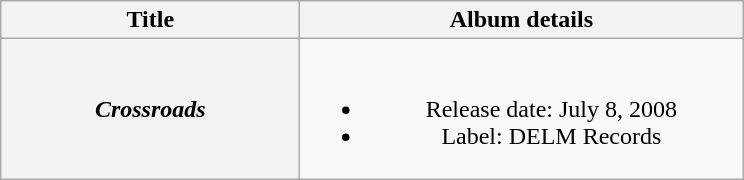<table class="wikitable plainrowheaders" style="text-align:center;">
<tr>
<th style="width:12em;">Title</th>
<th style="width:18em;">Album details</th>
</tr>
<tr>
<th scope="row"><em>Crossroads</em></th>
<td><br><ul><li>Release date: July 8, 2008</li><li>Label: DELM Records</li></ul></td>
</tr>
</table>
